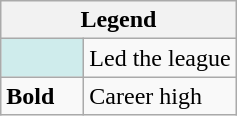<table class="wikitable mw-collapsible">
<tr>
<th colspan="2">Legend</th>
</tr>
<tr>
<td style="background:#cfecec; width:3em;"></td>
<td>Led the league</td>
</tr>
<tr>
<td><strong>Bold</strong></td>
<td>Career high</td>
</tr>
</table>
